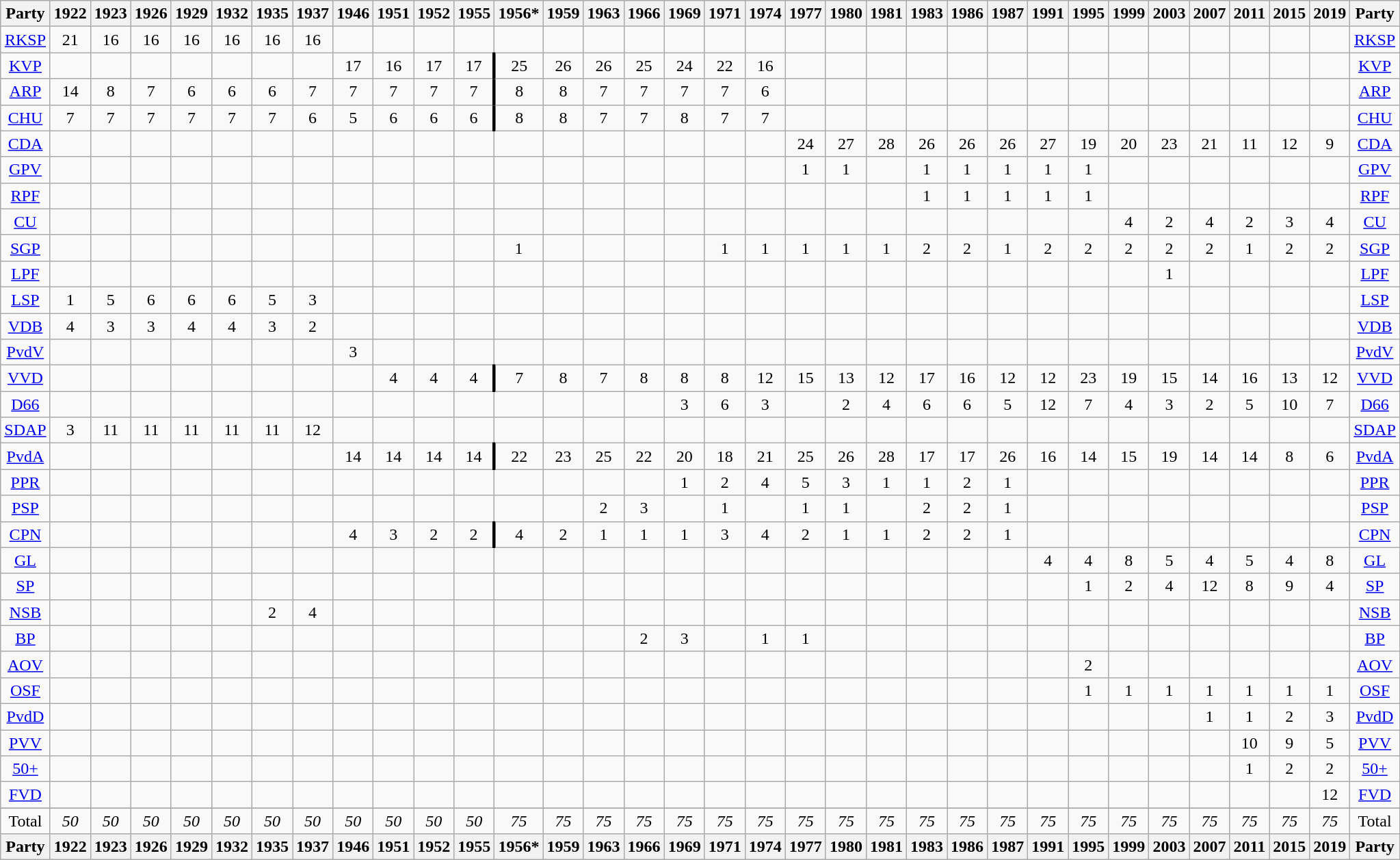<table class="wikitable sortable">
<tr>
<th>Party</th>
<th>1922</th>
<th>1923</th>
<th>1926</th>
<th>1929</th>
<th>1932</th>
<th>1935</th>
<th>1937</th>
<th>1946</th>
<th>1951</th>
<th>1952</th>
<th>1955</th>
<th>1956*</th>
<th>1959</th>
<th>1963</th>
<th>1966</th>
<th>1969</th>
<th>1971</th>
<th>1974</th>
<th>1977</th>
<th>1980</th>
<th>1981</th>
<th>1983</th>
<th>1986</th>
<th>1987</th>
<th>1991</th>
<th>1995</th>
<th>1999</th>
<th>2003</th>
<th>2007</th>
<th>2011</th>
<th>2015</th>
<th>2019</th>
<th>Party</th>
</tr>
<tr align="center">
<td><a href='#'>RKSP</a></td>
<td>21</td>
<td>16</td>
<td>16</td>
<td>16</td>
<td>16</td>
<td>16</td>
<td>16</td>
<td></td>
<td></td>
<td></td>
<td></td>
<td></td>
<td></td>
<td></td>
<td></td>
<td></td>
<td></td>
<td></td>
<td></td>
<td></td>
<td></td>
<td></td>
<td></td>
<td></td>
<td></td>
<td></td>
<td></td>
<td></td>
<td></td>
<td></td>
<td></td>
<td></td>
<td><a href='#'>RKSP</a></td>
</tr>
<tr align="center">
<td><a href='#'>KVP</a></td>
<td></td>
<td></td>
<td></td>
<td></td>
<td></td>
<td></td>
<td></td>
<td>17</td>
<td>16</td>
<td>17</td>
<td>17</td>
<td style="border-left:solid">25</td>
<td>26</td>
<td>26</td>
<td>25</td>
<td>24</td>
<td>22</td>
<td>16</td>
<td></td>
<td></td>
<td></td>
<td></td>
<td></td>
<td></td>
<td></td>
<td></td>
<td></td>
<td></td>
<td></td>
<td></td>
<td></td>
<td></td>
<td><a href='#'>KVP</a></td>
</tr>
<tr align="center">
<td><a href='#'>ARP</a></td>
<td>14</td>
<td>8</td>
<td>7</td>
<td>6</td>
<td>6</td>
<td>6</td>
<td>7</td>
<td>7</td>
<td>7</td>
<td>7</td>
<td>7</td>
<td style="border-left:solid">8</td>
<td>8</td>
<td>7</td>
<td>7</td>
<td>7</td>
<td>7</td>
<td>6</td>
<td></td>
<td></td>
<td></td>
<td></td>
<td></td>
<td></td>
<td></td>
<td></td>
<td></td>
<td></td>
<td></td>
<td></td>
<td></td>
<td></td>
<td><a href='#'>ARP</a></td>
</tr>
<tr align="center">
<td><a href='#'>CHU</a></td>
<td>7</td>
<td>7</td>
<td>7</td>
<td>7</td>
<td>7</td>
<td>7</td>
<td>6</td>
<td>5</td>
<td>6</td>
<td>6</td>
<td>6</td>
<td style="border-left:solid">8</td>
<td>8</td>
<td>7</td>
<td>7</td>
<td>8</td>
<td>7</td>
<td>7</td>
<td></td>
<td></td>
<td></td>
<td></td>
<td></td>
<td></td>
<td></td>
<td></td>
<td></td>
<td></td>
<td></td>
<td></td>
<td></td>
<td></td>
<td><a href='#'>CHU</a></td>
</tr>
<tr align="center">
<td><a href='#'>CDA</a></td>
<td></td>
<td></td>
<td></td>
<td></td>
<td></td>
<td></td>
<td></td>
<td></td>
<td></td>
<td></td>
<td></td>
<td></td>
<td></td>
<td></td>
<td></td>
<td></td>
<td></td>
<td></td>
<td>24</td>
<td>27</td>
<td>28</td>
<td>26</td>
<td>26</td>
<td>26</td>
<td>27</td>
<td>19</td>
<td>20</td>
<td>23</td>
<td>21</td>
<td>11</td>
<td>12</td>
<td>9</td>
<td><a href='#'>CDA</a></td>
</tr>
<tr align="center">
<td><a href='#'>GPV</a></td>
<td></td>
<td></td>
<td></td>
<td></td>
<td></td>
<td></td>
<td></td>
<td></td>
<td></td>
<td></td>
<td></td>
<td></td>
<td></td>
<td></td>
<td></td>
<td></td>
<td></td>
<td></td>
<td>1</td>
<td>1</td>
<td></td>
<td>1</td>
<td>1</td>
<td>1</td>
<td>1</td>
<td>1</td>
<td></td>
<td></td>
<td></td>
<td></td>
<td></td>
<td></td>
<td><a href='#'>GPV</a></td>
</tr>
<tr align="center">
<td><a href='#'>RPF</a></td>
<td></td>
<td></td>
<td></td>
<td></td>
<td></td>
<td></td>
<td></td>
<td></td>
<td></td>
<td></td>
<td></td>
<td></td>
<td></td>
<td></td>
<td></td>
<td></td>
<td></td>
<td></td>
<td></td>
<td></td>
<td></td>
<td>1</td>
<td>1</td>
<td>1</td>
<td>1</td>
<td>1</td>
<td></td>
<td></td>
<td></td>
<td></td>
<td></td>
<td></td>
<td><a href='#'>RPF</a></td>
</tr>
<tr align="center">
<td><a href='#'>CU</a></td>
<td></td>
<td></td>
<td></td>
<td></td>
<td></td>
<td></td>
<td></td>
<td></td>
<td></td>
<td></td>
<td></td>
<td></td>
<td></td>
<td></td>
<td></td>
<td></td>
<td></td>
<td></td>
<td></td>
<td></td>
<td></td>
<td></td>
<td></td>
<td></td>
<td></td>
<td></td>
<td>4</td>
<td>2</td>
<td>4</td>
<td>2</td>
<td>3</td>
<td>4</td>
<td><a href='#'>CU</a></td>
</tr>
<tr align="center">
<td><a href='#'>SGP</a></td>
<td></td>
<td></td>
<td></td>
<td></td>
<td></td>
<td></td>
<td></td>
<td></td>
<td></td>
<td></td>
<td></td>
<td>1</td>
<td></td>
<td></td>
<td></td>
<td></td>
<td>1</td>
<td>1</td>
<td>1</td>
<td>1</td>
<td>1</td>
<td>2</td>
<td>2</td>
<td>1</td>
<td>2</td>
<td>2</td>
<td>2</td>
<td>2</td>
<td>2</td>
<td>1</td>
<td>2</td>
<td>2</td>
<td><a href='#'>SGP</a></td>
</tr>
<tr align="center">
<td><a href='#'>LPF</a></td>
<td></td>
<td></td>
<td></td>
<td></td>
<td></td>
<td></td>
<td></td>
<td></td>
<td></td>
<td></td>
<td></td>
<td></td>
<td></td>
<td></td>
<td></td>
<td></td>
<td></td>
<td></td>
<td></td>
<td></td>
<td></td>
<td></td>
<td></td>
<td></td>
<td></td>
<td></td>
<td></td>
<td>1</td>
<td></td>
<td></td>
<td></td>
<td></td>
<td><a href='#'>LPF</a></td>
</tr>
<tr align="center">
<td><a href='#'>LSP</a></td>
<td>1</td>
<td>5</td>
<td>6</td>
<td>6</td>
<td>6</td>
<td>5</td>
<td>3</td>
<td></td>
<td></td>
<td></td>
<td></td>
<td></td>
<td></td>
<td></td>
<td></td>
<td></td>
<td></td>
<td></td>
<td></td>
<td></td>
<td></td>
<td></td>
<td></td>
<td></td>
<td></td>
<td></td>
<td></td>
<td></td>
<td></td>
<td></td>
<td></td>
<td></td>
<td><a href='#'>LSP</a></td>
</tr>
<tr align="center">
<td><a href='#'>VDB</a></td>
<td>4</td>
<td>3</td>
<td>3</td>
<td>4</td>
<td>4</td>
<td>3</td>
<td>2</td>
<td></td>
<td></td>
<td></td>
<td></td>
<td></td>
<td></td>
<td></td>
<td></td>
<td></td>
<td></td>
<td></td>
<td></td>
<td></td>
<td></td>
<td></td>
<td></td>
<td></td>
<td></td>
<td></td>
<td></td>
<td></td>
<td></td>
<td></td>
<td></td>
<td></td>
<td><a href='#'>VDB</a></td>
</tr>
<tr align="center">
<td><a href='#'>PvdV</a></td>
<td></td>
<td></td>
<td></td>
<td></td>
<td></td>
<td></td>
<td></td>
<td>3</td>
<td></td>
<td></td>
<td></td>
<td></td>
<td></td>
<td></td>
<td></td>
<td></td>
<td></td>
<td></td>
<td></td>
<td></td>
<td></td>
<td></td>
<td></td>
<td></td>
<td></td>
<td></td>
<td></td>
<td></td>
<td></td>
<td></td>
<td></td>
<td></td>
<td><a href='#'>PvdV</a></td>
</tr>
<tr align="center">
<td><a href='#'>VVD</a></td>
<td></td>
<td></td>
<td></td>
<td></td>
<td></td>
<td></td>
<td></td>
<td></td>
<td>4</td>
<td>4</td>
<td>4</td>
<td style="border-left:solid">7</td>
<td>8</td>
<td>7</td>
<td>8</td>
<td>8</td>
<td>8</td>
<td>12</td>
<td>15</td>
<td>13</td>
<td>12</td>
<td>17</td>
<td>16</td>
<td>12</td>
<td>12</td>
<td>23</td>
<td>19</td>
<td>15</td>
<td>14</td>
<td>16</td>
<td>13</td>
<td>12</td>
<td><a href='#'>VVD</a></td>
</tr>
<tr align="center">
<td><a href='#'>D66</a></td>
<td></td>
<td></td>
<td></td>
<td></td>
<td></td>
<td></td>
<td></td>
<td></td>
<td></td>
<td></td>
<td></td>
<td></td>
<td></td>
<td></td>
<td></td>
<td>3</td>
<td>6</td>
<td>3</td>
<td></td>
<td>2</td>
<td>4</td>
<td>6</td>
<td>6</td>
<td>5</td>
<td>12</td>
<td>7</td>
<td>4</td>
<td>3</td>
<td>2</td>
<td>5</td>
<td>10</td>
<td>7</td>
<td><a href='#'>D66</a></td>
</tr>
<tr align="center">
<td><a href='#'>SDAP</a></td>
<td>3</td>
<td>11</td>
<td>11</td>
<td>11</td>
<td>11</td>
<td>11</td>
<td>12</td>
<td></td>
<td></td>
<td></td>
<td></td>
<td></td>
<td></td>
<td></td>
<td></td>
<td></td>
<td></td>
<td></td>
<td></td>
<td></td>
<td></td>
<td></td>
<td></td>
<td></td>
<td></td>
<td></td>
<td></td>
<td></td>
<td></td>
<td></td>
<td></td>
<td></td>
<td><a href='#'>SDAP</a></td>
</tr>
<tr align="center">
<td><a href='#'>PvdA</a></td>
<td></td>
<td></td>
<td></td>
<td></td>
<td></td>
<td></td>
<td></td>
<td>14</td>
<td>14</td>
<td>14</td>
<td>14</td>
<td style="border-left:solid">22</td>
<td>23</td>
<td>25</td>
<td>22</td>
<td>20</td>
<td>18</td>
<td>21</td>
<td>25</td>
<td>26</td>
<td>28</td>
<td>17</td>
<td>17</td>
<td>26</td>
<td>16</td>
<td>14</td>
<td>15</td>
<td>19</td>
<td>14</td>
<td>14</td>
<td>8</td>
<td>6</td>
<td><a href='#'>PvdA</a></td>
</tr>
<tr align="center">
<td><a href='#'>PPR</a></td>
<td></td>
<td></td>
<td></td>
<td></td>
<td></td>
<td></td>
<td></td>
<td></td>
<td></td>
<td></td>
<td></td>
<td></td>
<td></td>
<td></td>
<td></td>
<td>1</td>
<td>2</td>
<td>4</td>
<td>5</td>
<td>3</td>
<td>1</td>
<td>1</td>
<td>2</td>
<td>1</td>
<td></td>
<td></td>
<td></td>
<td></td>
<td></td>
<td></td>
<td></td>
<td></td>
<td><a href='#'>PPR</a></td>
</tr>
<tr align="center">
<td><a href='#'>PSP</a></td>
<td></td>
<td></td>
<td></td>
<td></td>
<td></td>
<td></td>
<td></td>
<td></td>
<td></td>
<td></td>
<td></td>
<td></td>
<td></td>
<td>2</td>
<td>3</td>
<td></td>
<td>1</td>
<td></td>
<td>1</td>
<td>1</td>
<td></td>
<td>2</td>
<td>2</td>
<td>1</td>
<td></td>
<td></td>
<td></td>
<td></td>
<td></td>
<td></td>
<td></td>
<td></td>
<td><a href='#'>PSP</a></td>
</tr>
<tr align="center">
<td><a href='#'>CPN</a></td>
<td></td>
<td></td>
<td></td>
<td></td>
<td></td>
<td></td>
<td></td>
<td>4</td>
<td>3</td>
<td>2</td>
<td>2</td>
<td style="border-left:solid">4</td>
<td>2</td>
<td>1</td>
<td>1</td>
<td>1</td>
<td>3</td>
<td>4</td>
<td>2</td>
<td>1</td>
<td>1</td>
<td>2</td>
<td>2</td>
<td>1</td>
<td></td>
<td></td>
<td></td>
<td></td>
<td></td>
<td></td>
<td></td>
<td></td>
<td><a href='#'>CPN</a></td>
</tr>
<tr align="center">
<td><a href='#'>GL</a></td>
<td></td>
<td></td>
<td></td>
<td></td>
<td></td>
<td></td>
<td></td>
<td></td>
<td></td>
<td></td>
<td></td>
<td></td>
<td></td>
<td></td>
<td></td>
<td></td>
<td></td>
<td></td>
<td></td>
<td></td>
<td></td>
<td></td>
<td></td>
<td></td>
<td>4</td>
<td>4</td>
<td>8</td>
<td>5</td>
<td>4</td>
<td>5</td>
<td>4</td>
<td>8</td>
<td><a href='#'>GL</a></td>
</tr>
<tr align="center">
<td><a href='#'>SP</a></td>
<td></td>
<td></td>
<td></td>
<td></td>
<td></td>
<td></td>
<td></td>
<td></td>
<td></td>
<td></td>
<td></td>
<td></td>
<td></td>
<td></td>
<td></td>
<td></td>
<td></td>
<td></td>
<td></td>
<td></td>
<td></td>
<td></td>
<td></td>
<td></td>
<td></td>
<td>1</td>
<td>2</td>
<td>4</td>
<td>12</td>
<td>8</td>
<td>9</td>
<td>4</td>
<td><a href='#'>SP</a></td>
</tr>
<tr align="center">
<td><a href='#'>NSB</a></td>
<td></td>
<td></td>
<td></td>
<td></td>
<td></td>
<td>2</td>
<td>4</td>
<td></td>
<td></td>
<td></td>
<td></td>
<td></td>
<td></td>
<td></td>
<td></td>
<td></td>
<td></td>
<td></td>
<td></td>
<td></td>
<td></td>
<td></td>
<td></td>
<td></td>
<td></td>
<td></td>
<td></td>
<td></td>
<td></td>
<td></td>
<td></td>
<td></td>
<td><a href='#'>NSB</a></td>
</tr>
<tr align="center">
<td><a href='#'>BP</a></td>
<td></td>
<td></td>
<td></td>
<td></td>
<td></td>
<td></td>
<td></td>
<td></td>
<td></td>
<td></td>
<td></td>
<td></td>
<td></td>
<td></td>
<td>2</td>
<td>3</td>
<td></td>
<td>1</td>
<td>1</td>
<td></td>
<td></td>
<td></td>
<td></td>
<td></td>
<td></td>
<td></td>
<td></td>
<td></td>
<td></td>
<td></td>
<td></td>
<td></td>
<td><a href='#'>BP</a></td>
</tr>
<tr align="center">
<td><a href='#'>AOV</a></td>
<td></td>
<td></td>
<td></td>
<td></td>
<td></td>
<td></td>
<td></td>
<td></td>
<td></td>
<td></td>
<td></td>
<td></td>
<td></td>
<td></td>
<td></td>
<td></td>
<td></td>
<td></td>
<td></td>
<td></td>
<td></td>
<td></td>
<td></td>
<td></td>
<td></td>
<td>2</td>
<td></td>
<td></td>
<td></td>
<td></td>
<td></td>
<td></td>
<td><a href='#'>AOV</a></td>
</tr>
<tr align="center">
<td><a href='#'>OSF</a></td>
<td></td>
<td></td>
<td></td>
<td></td>
<td></td>
<td></td>
<td></td>
<td></td>
<td></td>
<td></td>
<td></td>
<td></td>
<td></td>
<td></td>
<td></td>
<td></td>
<td></td>
<td></td>
<td></td>
<td></td>
<td></td>
<td></td>
<td></td>
<td></td>
<td></td>
<td>1</td>
<td>1</td>
<td>1</td>
<td>1</td>
<td>1</td>
<td>1</td>
<td>1</td>
<td><a href='#'>OSF</a></td>
</tr>
<tr align="center">
<td><a href='#'>PvdD</a></td>
<td></td>
<td></td>
<td></td>
<td></td>
<td></td>
<td></td>
<td></td>
<td></td>
<td></td>
<td></td>
<td></td>
<td></td>
<td></td>
<td></td>
<td></td>
<td></td>
<td></td>
<td></td>
<td></td>
<td></td>
<td></td>
<td></td>
<td></td>
<td></td>
<td></td>
<td></td>
<td></td>
<td></td>
<td>1</td>
<td>1</td>
<td>2</td>
<td>3</td>
<td><a href='#'>PvdD</a></td>
</tr>
<tr align="center">
<td><a href='#'>PVV</a></td>
<td></td>
<td></td>
<td></td>
<td></td>
<td></td>
<td></td>
<td></td>
<td></td>
<td></td>
<td></td>
<td></td>
<td></td>
<td></td>
<td></td>
<td></td>
<td></td>
<td></td>
<td></td>
<td></td>
<td></td>
<td></td>
<td></td>
<td></td>
<td></td>
<td></td>
<td></td>
<td></td>
<td></td>
<td></td>
<td>10</td>
<td>9</td>
<td>5</td>
<td><a href='#'>PVV</a></td>
</tr>
<tr align="center">
<td><a href='#'>50+</a></td>
<td></td>
<td></td>
<td></td>
<td></td>
<td></td>
<td></td>
<td></td>
<td></td>
<td></td>
<td></td>
<td></td>
<td></td>
<td></td>
<td></td>
<td></td>
<td></td>
<td></td>
<td></td>
<td></td>
<td></td>
<td></td>
<td></td>
<td></td>
<td></td>
<td></td>
<td></td>
<td></td>
<td></td>
<td></td>
<td>1</td>
<td>2</td>
<td>2</td>
<td><a href='#'>50+</a></td>
</tr>
<tr align="center">
<td><a href='#'>FVD</a></td>
<td></td>
<td></td>
<td></td>
<td></td>
<td></td>
<td></td>
<td></td>
<td></td>
<td></td>
<td></td>
<td></td>
<td></td>
<td></td>
<td></td>
<td></td>
<td></td>
<td></td>
<td></td>
<td></td>
<td></td>
<td></td>
<td></td>
<td></td>
<td></td>
<td></td>
<td></td>
<td></td>
<td></td>
<td></td>
<td></td>
<td></td>
<td>12</td>
<td><a href='#'>FVD</a></td>
</tr>
<tr>
</tr>
<tr align="center">
<td>Total</td>
<td><em>50</em></td>
<td><em>50</em></td>
<td><em>50</em></td>
<td><em>50</em></td>
<td><em>50</em></td>
<td><em>50</em></td>
<td><em>50</em></td>
<td><em>50</em></td>
<td><em>50</em></td>
<td><em>50</em></td>
<td><em>50</em></td>
<td><em>75</em></td>
<td><em>75</em></td>
<td><em>75</em></td>
<td><em>75</em></td>
<td><em>75</em></td>
<td><em>75</em></td>
<td><em>75</em></td>
<td><em>75</em></td>
<td><em>75</em></td>
<td><em>75</em></td>
<td><em>75</em></td>
<td><em>75</em></td>
<td><em>75</em></td>
<td><em>75</em></td>
<td><em>75</em></td>
<td><em>75</em></td>
<td><em>75</em></td>
<td><em>75</em></td>
<td><em>75</em></td>
<td><em>75</em></td>
<td><em>75</em></td>
<td>Total</td>
</tr>
<tr>
<th>Party</th>
<th>1922</th>
<th>1923</th>
<th>1926</th>
<th>1929</th>
<th>1932</th>
<th>1935</th>
<th>1937</th>
<th>1946</th>
<th>1951</th>
<th>1952</th>
<th>1955</th>
<th>1956*</th>
<th>1959</th>
<th>1963</th>
<th>1966</th>
<th>1969</th>
<th>1971</th>
<th>1974</th>
<th>1977</th>
<th>1980</th>
<th>1981</th>
<th>1983</th>
<th>1986</th>
<th>1987</th>
<th>1991</th>
<th>1995</th>
<th>1999</th>
<th>2003</th>
<th>2007</th>
<th>2011</th>
<th>2015</th>
<th>2019</th>
<th>Party</th>
</tr>
</table>
